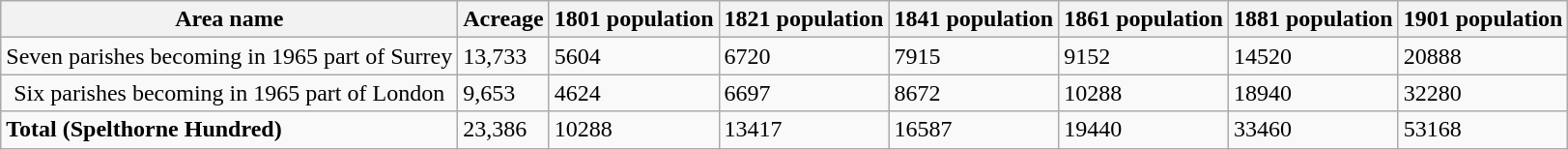<table class=wikitable>
<tr>
<th>Area name</th>
<th>Acreage</th>
<th>1801 population</th>
<th>1821 population</th>
<th>1841 population</th>
<th>1861 population</th>
<th>1881 population</th>
<th>1901 population</th>
</tr>
<tr>
<td align=center>Seven parishes becoming in 1965 part of Surrey</td>
<td>13,733</td>
<td>5604</td>
<td>6720</td>
<td>7915</td>
<td>9152</td>
<td>14520</td>
<td>20888</td>
</tr>
<tr>
<td align=center>Six parishes becoming in 1965 part of London</td>
<td>9,653</td>
<td>4624</td>
<td>6697</td>
<td>8672</td>
<td>10288</td>
<td>18940</td>
<td>32280</td>
</tr>
<tr>
<td><strong>Total (Spelthorne Hundred)</strong></td>
<td>23,386</td>
<td>10288</td>
<td>13417</td>
<td>16587</td>
<td>19440</td>
<td>33460</td>
<td>53168</td>
</tr>
</table>
